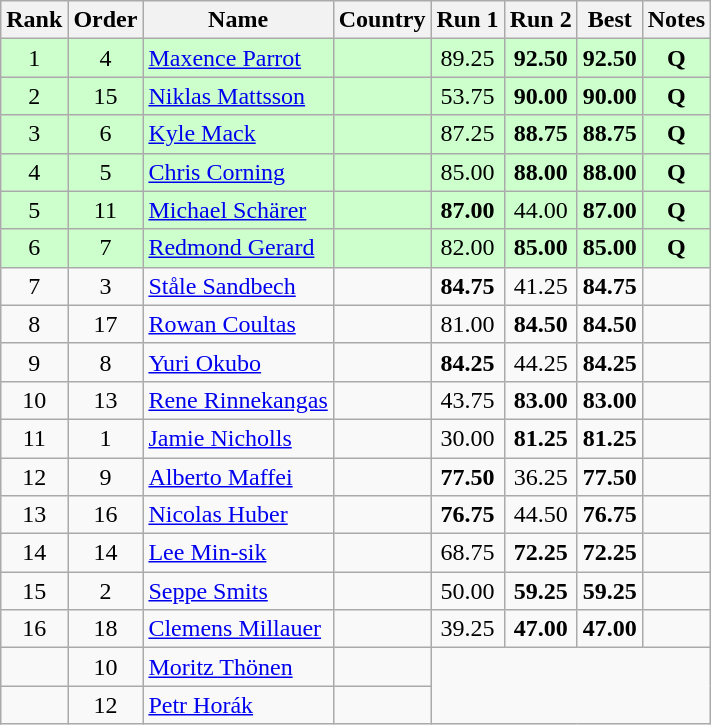<table class="wikitable sortable" style="text-align:center">
<tr>
<th>Rank</th>
<th>Order</th>
<th>Name</th>
<th>Country</th>
<th>Run 1</th>
<th>Run 2</th>
<th>Best</th>
<th>Notes</th>
</tr>
<tr bgcolor=#ccffcc>
<td>1</td>
<td>4</td>
<td align=left><a href='#'>Maxence Parrot</a></td>
<td align=left></td>
<td>89.25</td>
<td><strong>92.50</strong></td>
<td><strong>92.50</strong></td>
<td><strong>Q</strong></td>
</tr>
<tr bgcolor=#ccffcc>
<td>2</td>
<td>15</td>
<td align=left><a href='#'>Niklas Mattsson</a></td>
<td align=left></td>
<td>53.75</td>
<td><strong>90.00 </strong></td>
<td><strong>90.00</strong></td>
<td><strong>Q</strong></td>
</tr>
<tr bgcolor=#ccffcc>
<td>3</td>
<td>6</td>
<td align=left><a href='#'>Kyle Mack</a></td>
<td align=left></td>
<td>87.25</td>
<td><strong>88.75</strong></td>
<td><strong>88.75</strong></td>
<td><strong>Q</strong></td>
</tr>
<tr bgcolor=#ccffcc>
<td>4</td>
<td>5</td>
<td align=left><a href='#'>Chris Corning</a></td>
<td align=left></td>
<td>85.00</td>
<td><strong>88.00</strong></td>
<td><strong>88.00</strong></td>
<td><strong>Q</strong></td>
</tr>
<tr bgcolor=#ccffcc>
<td>5</td>
<td>11</td>
<td align=left><a href='#'>Michael Schärer</a></td>
<td align=left></td>
<td><strong>87.00</strong></td>
<td>44.00</td>
<td><strong>87.00</strong></td>
<td><strong>Q</strong></td>
</tr>
<tr bgcolor=#ccffcc>
<td>6</td>
<td>7</td>
<td align=left><a href='#'>Redmond Gerard</a></td>
<td align=left></td>
<td>82.00</td>
<td><strong>85.00</strong></td>
<td><strong>85.00</strong></td>
<td><strong>Q</strong></td>
</tr>
<tr>
<td>7</td>
<td>3</td>
<td align=left><a href='#'>Ståle Sandbech</a></td>
<td align=left></td>
<td><strong>84.75</strong></td>
<td>41.25</td>
<td><strong>84.75</strong></td>
<td></td>
</tr>
<tr>
<td>8</td>
<td>17</td>
<td align=left><a href='#'>Rowan Coultas</a></td>
<td align=left></td>
<td>81.00</td>
<td><strong>84.50</strong></td>
<td><strong>84.50</strong></td>
<td></td>
</tr>
<tr>
<td>9</td>
<td>8</td>
<td align=left><a href='#'>Yuri Okubo</a></td>
<td align=left></td>
<td><strong>84.25</strong></td>
<td>44.25</td>
<td><strong>84.25</strong></td>
<td></td>
</tr>
<tr>
<td>10</td>
<td>13</td>
<td align=left><a href='#'>Rene Rinnekangas</a></td>
<td align=left></td>
<td>43.75</td>
<td><strong>83.00</strong></td>
<td><strong>83.00</strong></td>
<td></td>
</tr>
<tr>
<td>11</td>
<td>1</td>
<td align=left><a href='#'>Jamie Nicholls</a></td>
<td align=left></td>
<td>30.00</td>
<td><strong>81.25</strong></td>
<td><strong>81.25</strong></td>
<td></td>
</tr>
<tr>
<td>12</td>
<td>9</td>
<td align=left><a href='#'>Alberto Maffei</a></td>
<td align=left></td>
<td><strong>77.50</strong></td>
<td>36.25</td>
<td><strong>77.50</strong></td>
<td></td>
</tr>
<tr>
<td>13</td>
<td>16</td>
<td align=left><a href='#'>Nicolas Huber</a></td>
<td align=left></td>
<td><strong>76.75</strong></td>
<td>44.50</td>
<td><strong>76.75</strong></td>
<td></td>
</tr>
<tr>
<td>14</td>
<td>14</td>
<td align=left><a href='#'>Lee Min-sik</a></td>
<td align=left></td>
<td>68.75</td>
<td><strong>72.25</strong></td>
<td><strong>72.25</strong></td>
<td></td>
</tr>
<tr>
<td>15</td>
<td>2</td>
<td align=left><a href='#'>Seppe Smits</a></td>
<td align=left></td>
<td>50.00</td>
<td><strong>59.25</strong></td>
<td><strong>59.25</strong></td>
<td></td>
</tr>
<tr>
<td>16</td>
<td>18</td>
<td align=left><a href='#'>Clemens Millauer</a></td>
<td align=left></td>
<td>39.25</td>
<td><strong>47.00</strong></td>
<td><strong>47.00</strong></td>
<td></td>
</tr>
<tr>
<td></td>
<td>10</td>
<td align=left><a href='#'>Moritz Thönen</a></td>
<td align=left></td>
<td colspan=4 rowspan=2></td>
</tr>
<tr>
<td></td>
<td>12</td>
<td align=left><a href='#'>Petr Horák</a></td>
<td align=left></td>
</tr>
</table>
